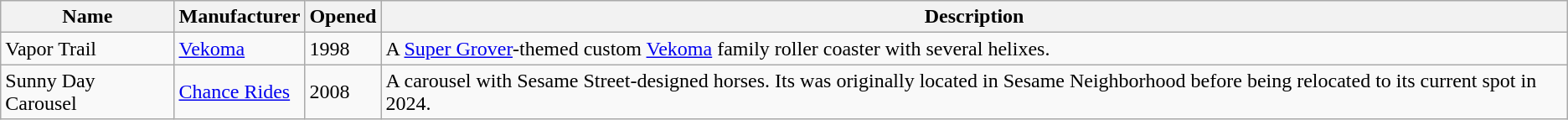<table class="wikitable">
<tr>
<th>Name</th>
<th>Manufacturer</th>
<th>Opened</th>
<th>Description</th>
</tr>
<tr>
<td>Vapor Trail</td>
<td><a href='#'>Vekoma</a></td>
<td>1998</td>
<td>A <a href='#'>Super Grover</a>-themed custom <a href='#'>Vekoma</a> family roller coaster with several helixes.</td>
</tr>
<tr>
<td>Sunny Day Carousel</td>
<td><a href='#'>Chance Rides</a></td>
<td>2008</td>
<td>A carousel with Sesame Street-designed horses. Its was originally located in Sesame Neighborhood before being relocated to its current spot in 2024.</td>
</tr>
</table>
